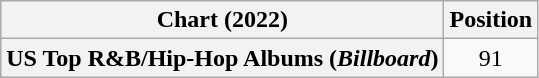<table class="wikitable plainrowheaders" style="text-align:center">
<tr>
<th scope="col">Chart (2022)</th>
<th scope="col">Position</th>
</tr>
<tr>
<th scope="row">US Top R&B/Hip-Hop Albums (<em>Billboard</em>)</th>
<td>91</td>
</tr>
</table>
